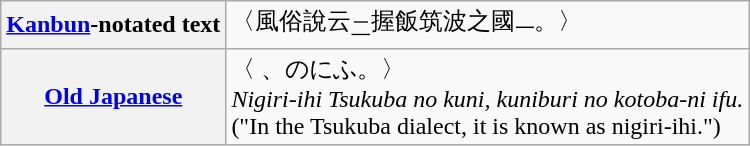<table class="wikitable">
<tr>
<th><a href='#'>Kanbun</a>-notated text</th>
<td>〈風俗說云<sub>二</sub>握飯筑波之國<sub>一</sub>。〉</td>
</tr>
<tr>
<th><a href='#'>Old Japanese</a></th>
<td>〈 、のにふ。〉<br><em>Nigiri-ihi Tsukuba no kuni, kuniburi no kotoba-ni ifu.</em><br>("In the Tsukuba dialect, it is known as nigiri-ihi.")</td>
</tr>
</table>
